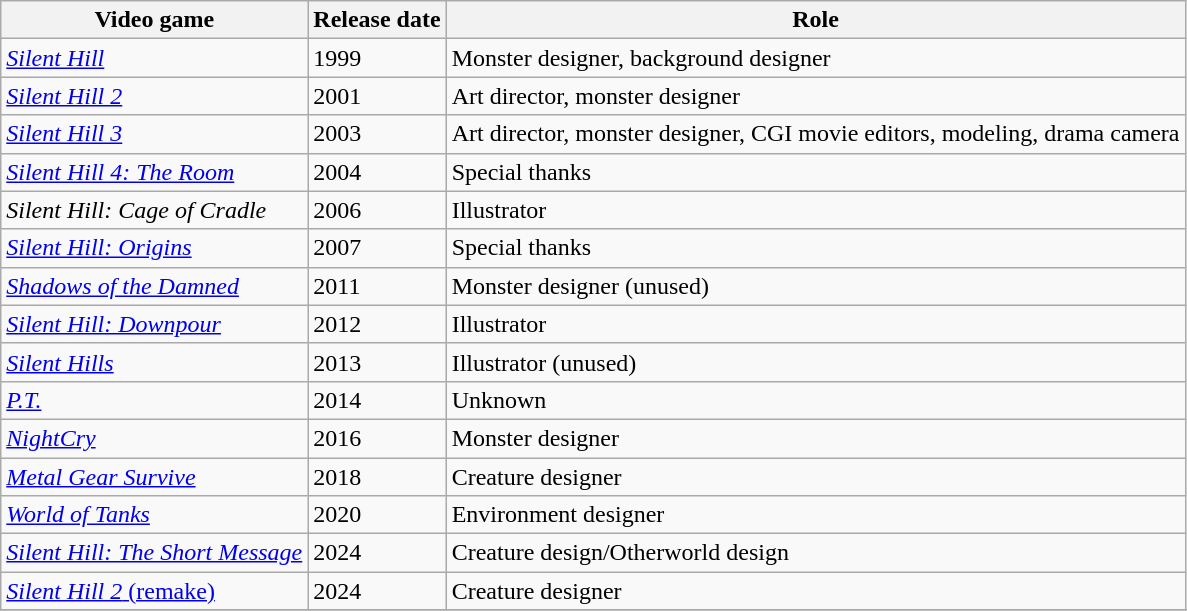<table class="wikitable">
<tr>
<th>Video game</th>
<th>Release date</th>
<th>Role</th>
</tr>
<tr>
<td><em><a href='#'>Silent Hill</a></em></td>
<td>1999</td>
<td>Monster designer, background designer</td>
</tr>
<tr>
<td><em><a href='#'>Silent Hill 2</a></em></td>
<td>2001</td>
<td>Art director, monster designer</td>
</tr>
<tr>
<td><em><a href='#'>Silent Hill 3</a></em></td>
<td>2003</td>
<td>Art director, monster designer, CGI movie editors, modeling, drama camera</td>
</tr>
<tr>
<td><em><a href='#'>Silent Hill 4: The Room</a></em></td>
<td>2004</td>
<td>Special thanks</td>
</tr>
<tr>
<td><em>Silent Hill: Cage of Cradle</em></td>
<td>2006</td>
<td>Illustrator</td>
</tr>
<tr>
<td><em><a href='#'>Silent Hill: Origins</a></em></td>
<td>2007</td>
<td>Special thanks</td>
</tr>
<tr>
<td><em><a href='#'>Shadows of the Damned</a></em></td>
<td>2011</td>
<td>Monster designer (unused)</td>
</tr>
<tr>
<td><em><a href='#'>Silent Hill: Downpour</a></em></td>
<td>2012</td>
<td>Illustrator</td>
</tr>
<tr>
<td><em><a href='#'>Silent Hills</a></em></td>
<td>2013</td>
<td>Illustrator (unused)</td>
</tr>
<tr>
<td><em><a href='#'>P.T.</a></em></td>
<td>2014</td>
<td>Unknown</td>
</tr>
<tr>
<td><em><a href='#'>NightCry</a></em></td>
<td>2016</td>
<td>Monster designer</td>
</tr>
<tr>
<td><em><a href='#'>Metal Gear Survive</a></em></td>
<td>2018</td>
<td>Creature designer</td>
</tr>
<tr>
<td><em><a href='#'>World of Tanks</a></em></td>
<td>2020</td>
<td>Environment designer</td>
</tr>
<tr>
<td><em><a href='#'>Silent Hill: The Short Message</a></em></td>
<td>2024</td>
<td>Creature design/Otherworld design</td>
</tr>
<tr>
<td><a href='#'><em>Silent Hill 2</em> (remake)</a></td>
<td>2024</td>
<td>Creature designer</td>
</tr>
<tr>
</tr>
</table>
